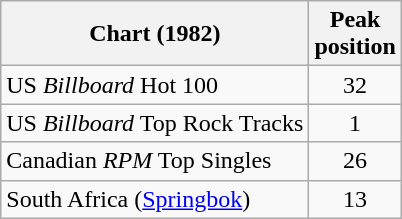<table class="wikitable sortable">
<tr>
<th>Chart (1982)</th>
<th>Peak<br>position</th>
</tr>
<tr>
<td>US <em>Billboard</em> Hot 100</td>
<td align="center">32</td>
</tr>
<tr>
<td>US <em>Billboard</em> Top Rock Tracks</td>
<td align="center">1</td>
</tr>
<tr>
<td>Canadian <em>RPM</em> Top Singles</td>
<td align="center">26</td>
</tr>
<tr>
<td>South Africa (<a href='#'>Springbok</a>)</td>
<td align="center">13</td>
</tr>
</table>
